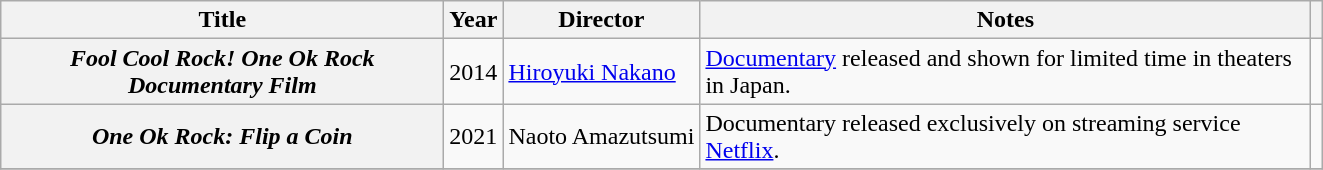<table class="wikitable sortable plainrowheaders">
<tr>
<th scope="col" style="width:18em;">Title</th>
<th scope="col">Year</th>
<th scope="col">Director</th>
<th scope="col" style="width:25em;" class="unsortable">Notes</th>
<th></th>
</tr>
<tr>
<th scope=row><em>Fool Cool Rock! One Ok Rock Documentary Film</em></th>
<td>2014</td>
<td><a href='#'>Hiroyuki Nakano</a></td>
<td><a href='#'>Documentary</a> released and shown for limited time in theaters in Japan.</td>
<td></td>
</tr>
<tr>
<th scope=row><em>One Ok Rock: Flip a Coin</em></th>
<td>2021</td>
<td>Naoto Amazutsumi</td>
<td>Documentary released exclusively on streaming service <a href='#'>Netflix</a>.</td>
<td></td>
</tr>
<tr>
</tr>
</table>
